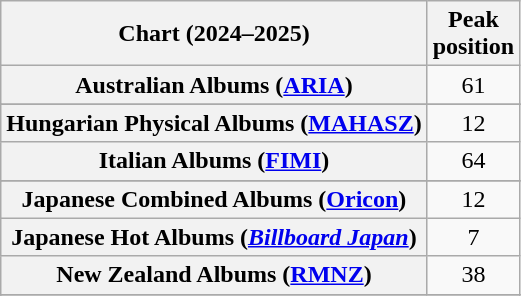<table class="wikitable sortable plainrowheaders" style="text-align:center">
<tr>
<th scope="col">Chart (2024–2025)</th>
<th scope="col">Peak<br>position</th>
</tr>
<tr>
<th scope="row">Australian Albums (<a href='#'>ARIA</a>)</th>
<td>61</td>
</tr>
<tr>
</tr>
<tr>
</tr>
<tr>
</tr>
<tr>
</tr>
<tr>
</tr>
<tr>
</tr>
<tr>
<th scope="row">Hungarian Physical Albums (<a href='#'>MAHASZ</a>)</th>
<td>12</td>
</tr>
<tr>
<th scope="row">Italian Albums (<a href='#'>FIMI</a>)</th>
<td>64</td>
</tr>
<tr>
</tr>
<tr>
<th scope="row">Japanese Combined Albums (<a href='#'>Oricon</a>)</th>
<td>12</td>
</tr>
<tr>
<th scope="row">Japanese Hot Albums (<em><a href='#'>Billboard Japan</a></em>)</th>
<td>7</td>
</tr>
<tr>
<th scope="row">New Zealand Albums (<a href='#'>RMNZ</a>)</th>
<td>38</td>
</tr>
<tr>
</tr>
<tr>
</tr>
<tr>
</tr>
<tr>
</tr>
<tr>
</tr>
<tr>
</tr>
</table>
